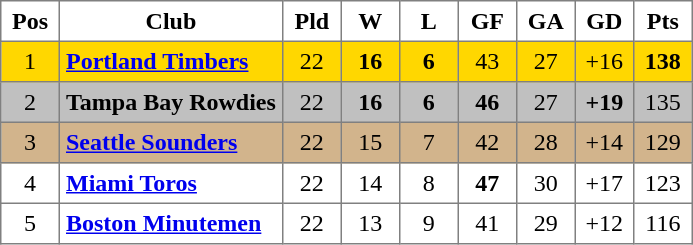<table class="toccolours" border="1" cellpadding="4" cellspacing="0" style="text-align:center; border-collapse: collapse; margin:0;">
<tr>
<th width=30>Pos</th>
<th>Club</th>
<th width=30>Pld</th>
<th width=30>W</th>
<th width=30>L</th>
<th width=30>GF</th>
<th width=30>GA</th>
<th width=30>GD</th>
<th width=30>Pts</th>
</tr>
<tr style="background:gold;">
<td>1</td>
<td align=left><strong><a href='#'>Portland Timbers</a></strong></td>
<td>22</td>
<td><strong>16</strong></td>
<td><strong>6</strong></td>
<td>43</td>
<td>27</td>
<td>+16</td>
<td><strong>138</strong></td>
</tr>
<tr style="background:silver;">
<td>2</td>
<td align=left><strong>Tampa Bay Rowdies</strong></td>
<td>22</td>
<td><strong>16</strong></td>
<td><strong>6</strong></td>
<td><strong>46</strong></td>
<td>27</td>
<td><strong>+19</strong></td>
<td>135</td>
</tr>
<tr style="background:tan;">
<td>3</td>
<td align=left><strong><a href='#'>Seattle Sounders</a></strong></td>
<td>22</td>
<td>15</td>
<td>7</td>
<td>42</td>
<td>28</td>
<td>+14</td>
<td>129</td>
</tr>
<tr>
<td>4</td>
<td align=left><strong><a href='#'>Miami Toros</a></strong></td>
<td>22</td>
<td>14</td>
<td>8</td>
<td><strong>47</strong></td>
<td>30</td>
<td>+17</td>
<td>123</td>
</tr>
<tr>
<td>5</td>
<td align=left><strong><a href='#'>Boston Minutemen</a></strong></td>
<td>22</td>
<td>13</td>
<td>9</td>
<td>41</td>
<td>29</td>
<td>+12</td>
<td>116</td>
</tr>
</table>
